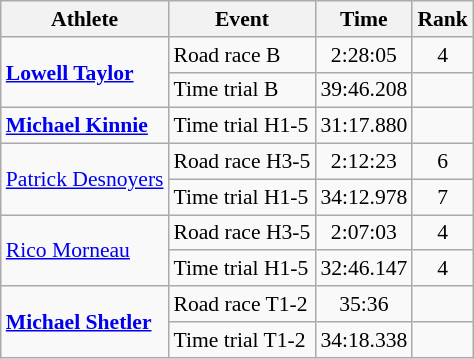<table class=wikitable style="font-size:90%">
<tr>
<th>Athlete</th>
<th>Event</th>
<th>Time</th>
<th>Rank</th>
</tr>
<tr align=center>
<td rowspan=2 align=left><strong><a href='#'>Lowell Taylor</a></strong></td>
<td align=left>Road race B</td>
<td>2:28:05</td>
<td>4</td>
</tr>
<tr align=center>
<td align=left>Time trial B</td>
<td>39:46.208</td>
<td></td>
</tr>
<tr align=center>
<td align=left><strong><a href='#'>Michael Kinnie</a></strong></td>
<td align=left>Time trial H1-5</td>
<td>31:17.880</td>
<td></td>
</tr>
<tr align=center>
<td align=left rowspan=2><a href='#'>Patrick Desnoyers</a></td>
<td align=left>Road race H3-5</td>
<td>2:12:23</td>
<td>6</td>
</tr>
<tr align=center>
<td align=left>Time trial H1-5</td>
<td>34:12.978</td>
<td>7</td>
</tr>
<tr align=center>
<td align=left rowspan=2><a href='#'>Rico Morneau</a></td>
<td align=left>Road race H3-5</td>
<td>2:07:03</td>
<td>4</td>
</tr>
<tr align=center>
<td align=left>Time trial H1-5</td>
<td>32:46.147</td>
<td>4</td>
</tr>
<tr align=center>
<td align=left rowspan=2><strong><a href='#'>Michael Shetler</a></strong></td>
<td align=left>Road race T1-2</td>
<td>35:36</td>
<td></td>
</tr>
<tr align=center>
<td align=left>Time trial T1-2</td>
<td>34:18.338</td>
<td></td>
</tr>
</table>
